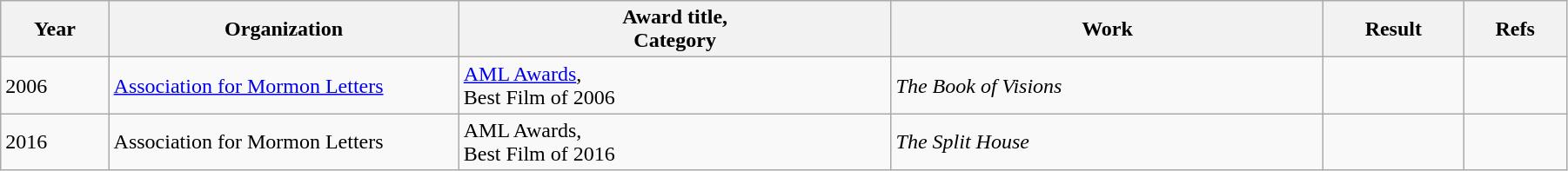<table class="wikitable" style="width:95%;" cellpadding="5">
<tr>
<th scope="col" style="width:30px;">Year</th>
<th scope="col" style="width:120px;">Organization</th>
<th scope="col" style="width:150px;">Award title,<br>Category</th>
<th scope="col" style="width:150px;">Work</th>
<th scope="col" style="width:10px;">Result</th>
<th scope="col" style="width:10px;">Refs<br></th>
</tr>
<tr>
<td>2006</td>
<td><a href='#'>Association for Mormon Letters</a></td>
<td><a href='#'>AML Awards</a>,<br>Best Film of 2006</td>
<td><em>The Book of Visions</em></td>
<td></td>
<td></td>
</tr>
<tr>
<td>2016</td>
<td>Association for Mormon Letters</td>
<td>AML Awards,<br>Best Film of 2016</td>
<td><em>The Split House</em></td>
<td></td>
<td></td>
</tr>
</table>
